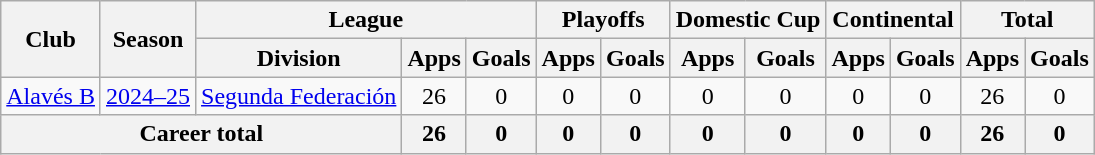<table class="wikitable" style="text-align: center">
<tr>
<th rowspan="2">Club</th>
<th rowspan="2">Season</th>
<th colspan="3">League</th>
<th colspan="2">Playoffs</th>
<th colspan="2">Domestic Cup</th>
<th colspan="2">Continental</th>
<th colspan="2">Total</th>
</tr>
<tr>
<th>Division</th>
<th>Apps</th>
<th>Goals</th>
<th>Apps</th>
<th>Goals</th>
<th>Apps</th>
<th>Goals</th>
<th>Apps</th>
<th>Goals</th>
<th>Apps</th>
<th>Goals</th>
</tr>
<tr>
<td><a href='#'>Alavés B</a></td>
<td><a href='#'>2024–25</a></td>
<td><a href='#'>Segunda Federación</a></td>
<td>26</td>
<td>0</td>
<td>0</td>
<td>0</td>
<td>0</td>
<td>0</td>
<td>0</td>
<td>0</td>
<td>26</td>
<td>0</td>
</tr>
<tr>
<th colspan="3"><strong>Career total</strong></th>
<th>26</th>
<th>0</th>
<th>0</th>
<th>0</th>
<th>0</th>
<th>0</th>
<th>0</th>
<th>0</th>
<th>26</th>
<th>0</th>
</tr>
</table>
